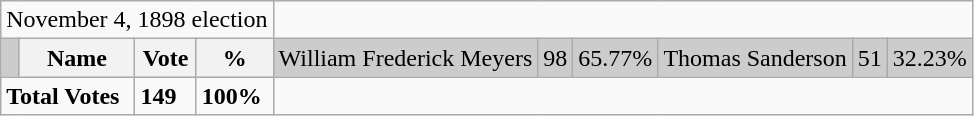<table class="wikitable">
<tr>
<td colspan=4 align=center>November 4, 1898 election</td>
</tr>
<tr bgcolor="CCCCCC">
<td></td>
<th><strong>Name </strong></th>
<th><strong>Vote</strong></th>
<th><strong>%</strong><br></th>
<td>William Frederick Meyers</td>
<td>98</td>
<td>65.77%<br></td>
<td>Thomas Sanderson</td>
<td>51</td>
<td>32.23%</td>
</tr>
<tr>
<td colspan=2><strong>Total Votes</strong></td>
<td><strong>149</strong></td>
<td><strong>100%</strong></td>
</tr>
</table>
